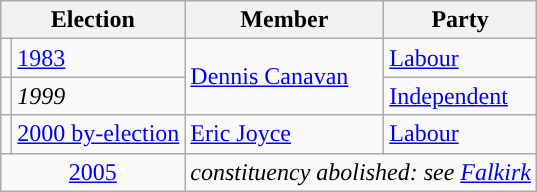<table class="wikitable">
<tr>
<th colspan="2">Election</th>
<th>Member</th>
<th>Party</th>
</tr>
<tr>
<td style="color:inherit;background-color: "></td>
<td><a href='#'>1983</a></td>
<td rowspan="2"><a href='#'>Dennis Canavan</a></td>
<td><a href='#'>Labour</a></td>
</tr>
<tr>
<td style="color:inherit;background-color: "></td>
<td><em>1999</em></td>
<td><a href='#'>Independent</a></td>
</tr>
<tr>
<td style="color:inherit;background-color: "></td>
<td><a href='#'>2000 by-election</a></td>
<td><a href='#'>Eric Joyce</a></td>
<td><a href='#'>Labour</a></td>
</tr>
<tr>
<td colspan="2" align="center"><a href='#'>2005</a></td>
<td colspan="2"><em>constituency abolished: see <a href='#'>Falkirk</a></em></td>
</tr>
</table>
